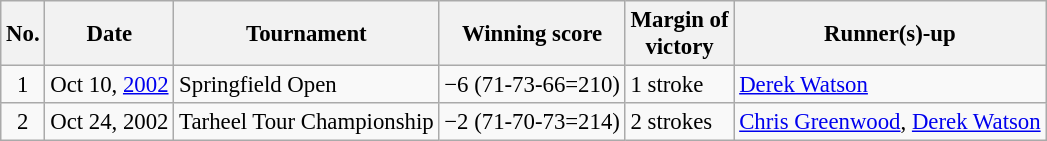<table class="wikitable" style="font-size:95%;">
<tr>
<th>No.</th>
<th>Date</th>
<th>Tournament</th>
<th>Winning score</th>
<th>Margin of<br>victory</th>
<th>Runner(s)-up</th>
</tr>
<tr>
<td align=center>1</td>
<td align=right>Oct 10, <a href='#'>2002</a></td>
<td>Springfield Open</td>
<td>−6 (71-73-66=210)</td>
<td>1 stroke</td>
<td> <a href='#'>Derek Watson</a></td>
</tr>
<tr>
<td align=center>2</td>
<td align=right>Oct 24, 2002</td>
<td>Tarheel Tour Championship</td>
<td>−2 (71-70-73=214)</td>
<td>2 strokes</td>
<td> <a href='#'>Chris Greenwood</a>,  <a href='#'>Derek Watson</a></td>
</tr>
</table>
